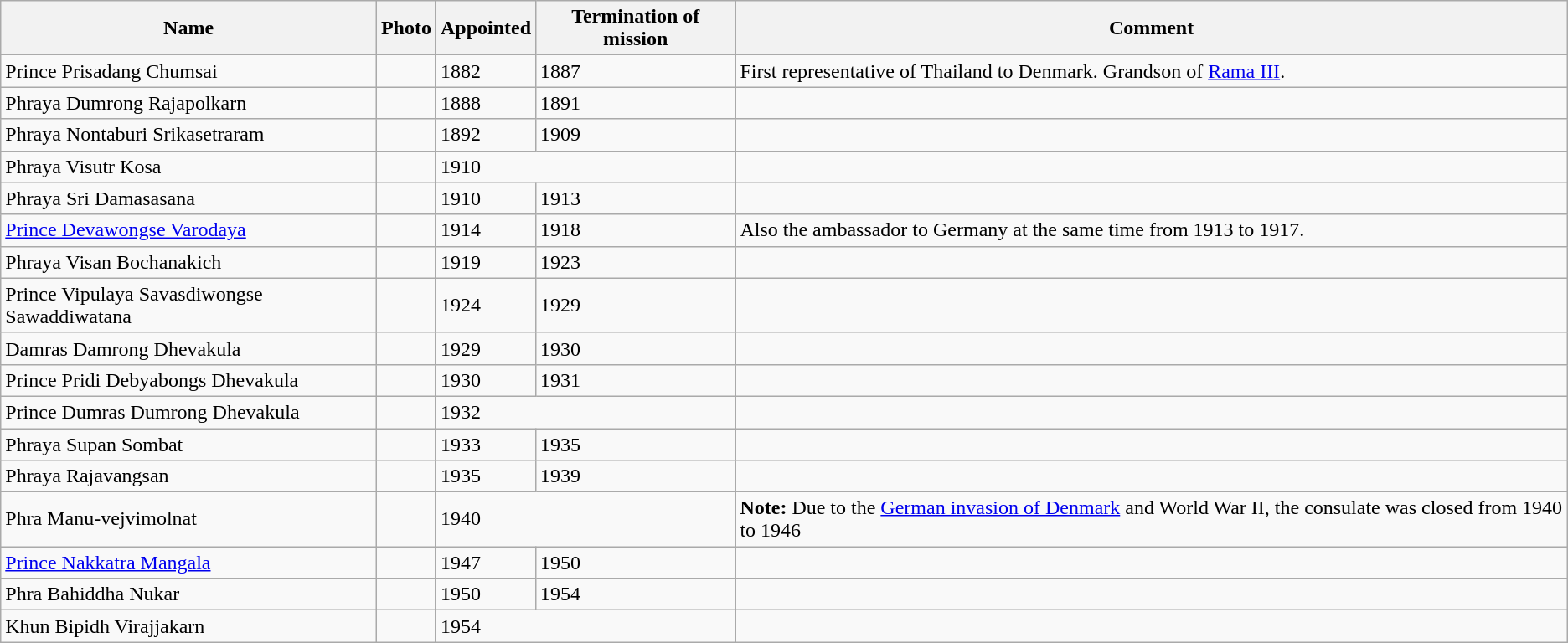<table class="wikitable">
<tr>
<th>Name</th>
<th>Photo</th>
<th>Appointed</th>
<th>Termination of mission</th>
<th>Comment</th>
</tr>
<tr>
<td>Prince Prisadang Chumsai</td>
<td></td>
<td>1882</td>
<td>1887</td>
<td>First representative of Thailand to Denmark. Grandson of <a href='#'>Rama III</a>.</td>
</tr>
<tr>
<td>Phraya Dumrong Rajapolkarn</td>
<td></td>
<td>1888</td>
<td>1891</td>
<td></td>
</tr>
<tr>
<td>Phraya Nontaburi Srikasetraram</td>
<td></td>
<td>1892</td>
<td>1909</td>
<td></td>
</tr>
<tr>
<td>Phraya Visutr Kosa</td>
<td></td>
<td colspan="2">1910</td>
<td></td>
</tr>
<tr>
<td>Phraya Sri Damasasana</td>
<td></td>
<td>1910</td>
<td>1913</td>
<td></td>
</tr>
<tr>
<td><a href='#'>Prince Devawongse Varodaya</a></td>
<td></td>
<td>1914</td>
<td>1918</td>
<td>Also the ambassador to Germany at the same time from 1913 to 1917.</td>
</tr>
<tr>
<td>Phraya Visan Bochanakich</td>
<td></td>
<td>1919</td>
<td>1923</td>
<td></td>
</tr>
<tr>
<td>Prince Vipulaya Savasdiwongse Sawaddiwatana</td>
<td></td>
<td>1924</td>
<td>1929</td>
<td></td>
</tr>
<tr>
<td>Damras Damrong Dhevakula</td>
<td></td>
<td>1929</td>
<td>1930</td>
<td></td>
</tr>
<tr>
<td>Prince Pridi Debyabongs Dhevakula</td>
<td></td>
<td>1930</td>
<td>1931</td>
<td></td>
</tr>
<tr>
<td>Prince Dumras Dumrong Dhevakula</td>
<td></td>
<td colspan="2">1932</td>
<td></td>
</tr>
<tr>
<td>Phraya Supan Sombat</td>
<td></td>
<td>1933</td>
<td>1935</td>
<td></td>
</tr>
<tr>
<td>Phraya Rajavangsan</td>
<td></td>
<td>1935</td>
<td>1939</td>
<td></td>
</tr>
<tr>
<td>Phra Manu-vejvimolnat</td>
<td></td>
<td colspan="2">1940</td>
<td><strong>Note:</strong> Due to the <a href='#'>German invasion of Denmark</a> and World War II, the consulate was closed from 1940 to 1946</td>
</tr>
<tr>
<td><a href='#'>Prince Nakkatra Mangala</a></td>
<td></td>
<td>1947</td>
<td>1950</td>
<td></td>
</tr>
<tr>
<td>Phra Bahiddha Nukar</td>
<td></td>
<td>1950</td>
<td>1954</td>
<td></td>
</tr>
<tr>
<td>Khun Bipidh Virajjakarn</td>
<td></td>
<td colspan="2">1954</td>
<td></td>
</tr>
</table>
